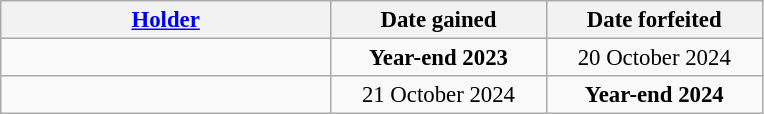<table class="wikitable" style="font-size:95%">
<tr>
<th style="width:14em;"><a href='#'>Holder</a></th>
<th style="width:9em;">Date gained</th>
<th style="width:9em;">Date forfeited</th>
</tr>
<tr>
<td></td>
<td style="text-align:center;"><strong>Year-end 2023</strong></td>
<td style="text-align:center;">20 October 2024</td>
</tr>
<tr>
<td> </td>
<td style="text-align:center;">21 October 2024</td>
<td style="text-align:center;"><strong>Year-end 2024</strong></td>
</tr>
</table>
